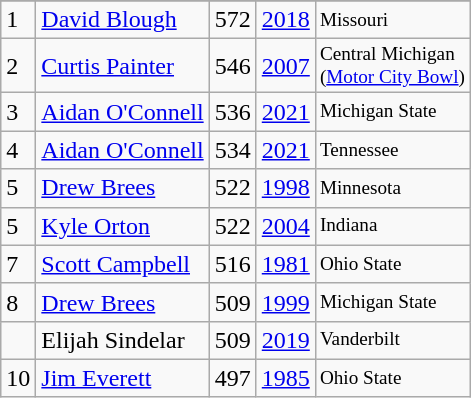<table class="wikitable">
<tr>
</tr>
<tr>
<td>1</td>
<td><a href='#'>David Blough</a></td>
<td>572</td>
<td><a href='#'>2018</a></td>
<td style="font-size:80%;">Missouri</td>
</tr>
<tr>
<td>2</td>
<td><a href='#'>Curtis Painter</a></td>
<td>546</td>
<td><a href='#'>2007</a></td>
<td style="font-size:80%;">Central Michigan<br>(<a href='#'>Motor City Bowl</a>)</td>
</tr>
<tr>
<td>3</td>
<td><a href='#'>Aidan O'Connell</a></td>
<td>536</td>
<td><a href='#'>2021</a></td>
<td style="font-size:80%;">Michigan State</td>
</tr>
<tr>
<td>4</td>
<td><a href='#'>Aidan O'Connell</a></td>
<td>534</td>
<td><a href='#'>2021</a></td>
<td style="font-size:80%;">Tennessee</td>
</tr>
<tr>
<td>5</td>
<td><a href='#'>Drew Brees</a></td>
<td>522</td>
<td><a href='#'>1998</a></td>
<td style="font-size:80%;">Minnesota</td>
</tr>
<tr>
<td>5</td>
<td><a href='#'>Kyle Orton</a></td>
<td>522</td>
<td><a href='#'>2004</a></td>
<td style="font-size:80%;">Indiana</td>
</tr>
<tr>
<td>7</td>
<td><a href='#'>Scott Campbell</a></td>
<td>516</td>
<td><a href='#'>1981</a></td>
<td style="font-size:80%;">Ohio State</td>
</tr>
<tr>
<td>8</td>
<td><a href='#'>Drew Brees</a></td>
<td>509</td>
<td><a href='#'>1999</a></td>
<td style="font-size:80%;">Michigan State</td>
</tr>
<tr>
<td></td>
<td>Elijah Sindelar</td>
<td>509</td>
<td><a href='#'>2019</a></td>
<td style="font-size:80%;">Vanderbilt</td>
</tr>
<tr>
<td>10</td>
<td><a href='#'>Jim Everett</a></td>
<td>497</td>
<td><a href='#'>1985</a></td>
<td style="font-size:80%;">Ohio State</td>
</tr>
</table>
